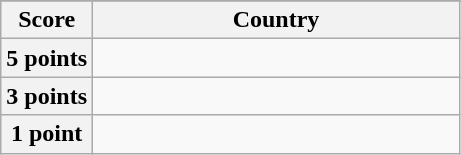<table class="wikitable">
<tr>
</tr>
<tr>
<th scope="col" width="20%">Score</th>
<th scope="col">Country</th>
</tr>
<tr>
<th scope="row">5 points</th>
<td></td>
</tr>
<tr>
<th scope="row">3 points</th>
<td></td>
</tr>
<tr>
<th scope="row">1 point</th>
<td></td>
</tr>
</table>
